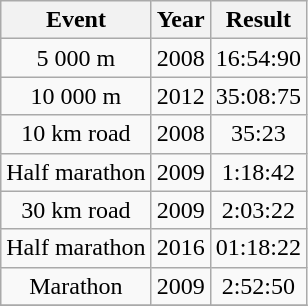<table class="wikitable" style="text-align: center">
<tr>
<th>Event</th>
<th>Year</th>
<th>Result</th>
</tr>
<tr>
<td>5 000 m</td>
<td>2008</td>
<td>16:54:90</td>
</tr>
<tr>
<td>10 000 m</td>
<td>2012</td>
<td>35:08:75</td>
</tr>
<tr>
<td>10 km road</td>
<td>2008</td>
<td>35:23</td>
</tr>
<tr>
<td>Half marathon</td>
<td>2009</td>
<td>1:18:42</td>
</tr>
<tr>
<td>30 km road</td>
<td>2009</td>
<td>2:03:22</td>
</tr>
<tr>
<td>Half marathon</td>
<td>2016</td>
<td>01:18:22</td>
</tr>
<tr>
<td>Marathon</td>
<td>2009</td>
<td>2:52:50</td>
</tr>
<tr>
</tr>
</table>
